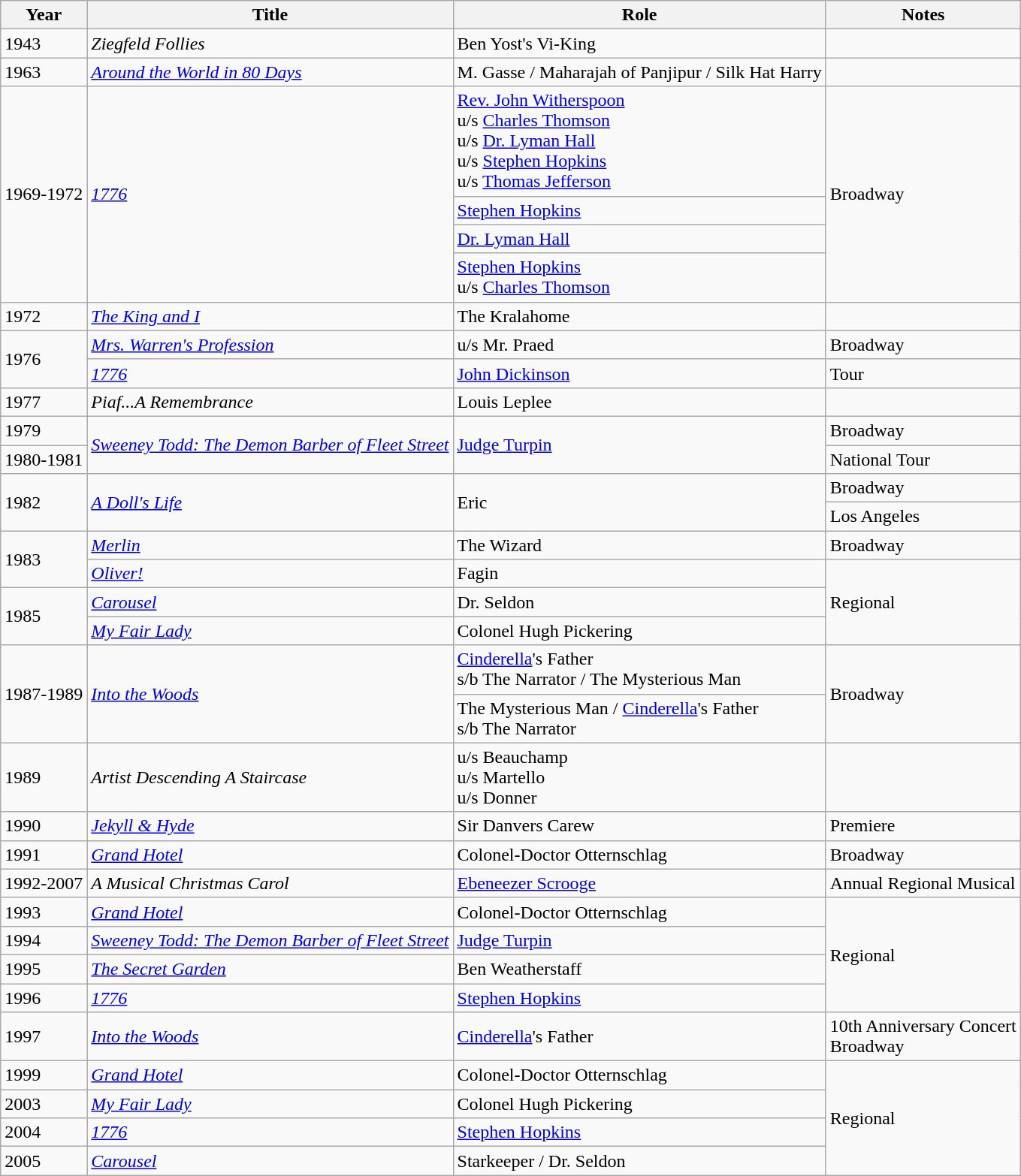<table Class= wikitable sortable>
<tr>
<th>Year</th>
<th>Title</th>
<th>Role</th>
<th>Notes</th>
</tr>
<tr>
<td>1943</td>
<td><em>Ziegfeld Follies</em></td>
<td>Ben Yost's Vi-King</td>
<td></td>
</tr>
<tr>
<td>1963</td>
<td><em><a href='#'>Around the World in 80 Days</a></em></td>
<td>M. Gasse / Maharajah of Panjipur / Silk Hat Harry</td>
<td></td>
</tr>
<tr>
<td rowspan=4>1969-1972</td>
<td rowspan=4><em><a href='#'>1776</a></em></td>
<td><a href='#'> Rev. John Witherspoon</a><br>u/s <a href='#'>Charles Thomson</a><br>u/s <a href='#'>Dr. Lyman Hall</a><br>u/s <a href='#'>Stephen Hopkins</a><br>u/s <a href='#'>Thomas Jefferson</a></td>
<td rowspan=4>Broadway</td>
</tr>
<tr>
<td><a href='#'>Stephen Hopkins</a></td>
</tr>
<tr>
<td><a href='#'>Dr. Lyman Hall</a></td>
</tr>
<tr>
<td><a href='#'>Stephen Hopkins</a><br>u/s <a href='#'>Charles Thomson</a></td>
</tr>
<tr>
<td>1972</td>
<td><em><a href='#'>The King and I</a></em></td>
<td>The Kralahome</td>
<td></td>
</tr>
<tr>
<td rowspan=2>1976</td>
<td><em><a href='#'>Mrs. Warren's Profession</a></em></td>
<td>u/s Mr. Praed</td>
<td>Broadway</td>
</tr>
<tr>
<td><em><a href='#'>1776</a></em></td>
<td><a href='#'>John Dickinson</a></td>
<td>Tour</td>
</tr>
<tr>
<td>1977</td>
<td><em>Piaf...A Remembrance</em></td>
<td>Louis Leplee</td>
<td></td>
</tr>
<tr>
<td>1979</td>
<td rowspan=2><em><a href='#'>Sweeney Todd: The Demon Barber of Fleet Street</a></em></td>
<td rowspan=2><a href='#'>Judge Turpin</a></td>
<td>Broadway</td>
</tr>
<tr>
<td>1980-1981</td>
<td>National Tour</td>
</tr>
<tr>
<td rowspan=2>1982</td>
<td rowspan=2><em><a href='#'>A Doll's Life</a></em></td>
<td rowspan=2>Eric</td>
<td>Broadway</td>
</tr>
<tr>
<td>Los Angeles</td>
</tr>
<tr>
<td rowspan=2>1983</td>
<td><em><a href='#'>Merlin</a></em></td>
<td>The Wizard</td>
<td>Broadway</td>
</tr>
<tr>
<td><em><a href='#'>Oliver!</a></em></td>
<td>Fagin</td>
<td rowspan=3>Regional</td>
</tr>
<tr>
<td rowspan=2>1985</td>
<td><em><a href='#'>Carousel</a></em></td>
<td>Dr. Seldon</td>
</tr>
<tr>
<td><em><a href='#'>My Fair Lady</a></em></td>
<td>Colonel Hugh Pickering</td>
</tr>
<tr>
<td rowspan=2>1987-1989</td>
<td rowspan=2><em><a href='#'>Into the Woods</a></em></td>
<td><a href='#'>Cinderella</a>'s Father<br>s/b The Narrator / The Mysterious Man</td>
<td rowspan=2>Broadway</td>
</tr>
<tr>
<td>The Mysterious Man / <a href='#'>Cinderella</a>'s Father<br>s/b The Narrator</td>
</tr>
<tr>
<td>1989</td>
<td><em>Artist Descending A Staircase</em></td>
<td>u/s Beauchamp<br>u/s Martello<br>u/s Donner</td>
<td></td>
</tr>
<tr>
<td>1990</td>
<td><em><a href='#'>Jekyll & Hyde</a></em></td>
<td>Sir Danvers Carew</td>
<td>Premiere</td>
</tr>
<tr>
<td>1991</td>
<td><em><a href='#'>Grand Hotel</a></em></td>
<td>Colonel-Doctor Otternschlag</td>
<td>Broadway</td>
</tr>
<tr>
<td>1992-2007</td>
<td><em>A Musical Christmas Carol</em></td>
<td><a href='#'>Ebeneezer Scrooge</a></td>
<td>Annual Regional Musical</td>
</tr>
<tr>
<td>1993</td>
<td><em><a href='#'>Grand Hotel</a></em></td>
<td>Colonel-Doctor Otternschlag</td>
<td rowspan=4>Regional</td>
</tr>
<tr>
<td>1994</td>
<td><em><a href='#'>Sweeney Todd: The Demon Barber of Fleet Street</a></em></td>
<td><a href='#'>Judge Turpin</a></td>
</tr>
<tr>
<td>1995</td>
<td><em><a href='#'>The Secret Garden</a></em></td>
<td>Ben Weatherstaff</td>
</tr>
<tr>
<td>1996</td>
<td><em><a href='#'>1776</a></em></td>
<td><a href='#'>Stephen Hopkins</a></td>
</tr>
<tr>
<td>1997</td>
<td><em><a href='#'>Into the Woods</a></em></td>
<td><a href='#'>Cinderella</a>'s Father</td>
<td>10th Anniversary Concert<br>Broadway</td>
</tr>
<tr>
<td>1999</td>
<td><em><a href='#'>Grand Hotel</a></em></td>
<td>Colonel-Doctor Otternschlag</td>
<td rowspan=4>Regional</td>
</tr>
<tr>
<td>2003</td>
<td><em><a href='#'>My Fair Lady</a></em></td>
<td>Colonel Hugh Pickering</td>
</tr>
<tr>
<td>2004</td>
<td><em><a href='#'>1776</a></em></td>
<td><a href='#'>Stephen Hopkins</a></td>
</tr>
<tr>
<td>2005</td>
<td><em><a href='#'>Carousel</a></em></td>
<td>Starkeeper / Dr. Seldon</td>
</tr>
</table>
